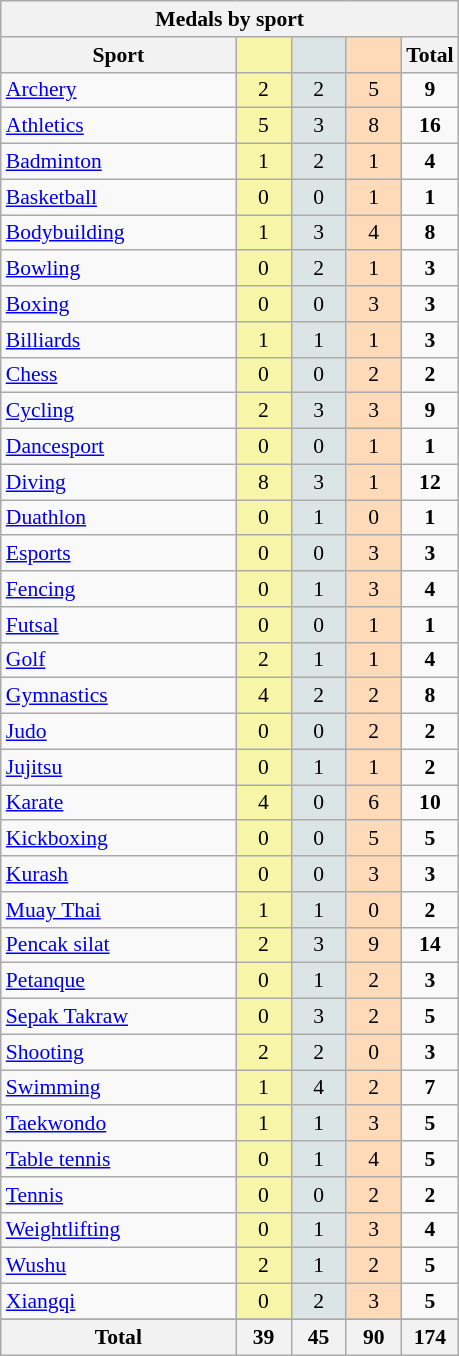<table class="wikitable sortable" style="font-size:90%; text-align:center">
<tr>
<th colspan=5>Medals by sport</th>
</tr>
<tr>
<th width=150>Sport</th>
<th scope="col" width=30 style="background:#F7F6A8;"></th>
<th scope="col" width=30 style="background:#DCE5E5;"></th>
<th scope="col" width=30 style="background:#FFDAB9;"></th>
<th width=30>Total</th>
</tr>
<tr>
<td align=left><a href='#'>Archery</a></td>
<td style="background:#F7F6A8;">2</td>
<td style="background:#DCE5E5;">2</td>
<td style="background:#FFDAB9;">5</td>
<td><strong>9</strong></td>
</tr>
<tr>
<td align=left><a href='#'>Athletics</a></td>
<td style="background:#F7F6A8;">5</td>
<td style="background:#DCE5E5;">3</td>
<td style="background:#FFDAB9;">8</td>
<td><strong>16</strong></td>
</tr>
<tr>
<td align=left><a href='#'>Badminton</a></td>
<td style="background:#F7F6A8;">1</td>
<td style="background:#DCE5E5;">2</td>
<td style="background:#FFDAB9;">1</td>
<td><strong>4</strong></td>
</tr>
<tr>
<td align=left><a href='#'>Basketball</a></td>
<td style="background:#F7F6A8;">0</td>
<td style="background:#DCE5E5;">0</td>
<td style="background:#FFDAB9;">1</td>
<td><strong>1</strong></td>
</tr>
<tr>
<td align=left><a href='#'>Bodybuilding</a></td>
<td style="background:#F7F6A8;">1</td>
<td style="background:#DCE5E5;">3</td>
<td style="background:#FFDAB9;">4</td>
<td><strong>8</strong></td>
</tr>
<tr>
<td align=left><a href='#'>Bowling</a></td>
<td style="background:#F7F6A8;">0</td>
<td style="background:#DCE5E5;">2</td>
<td style="background:#FFDAB9;">1</td>
<td><strong>3</strong></td>
</tr>
<tr>
<td align=left><a href='#'>Boxing</a></td>
<td style="background:#F7F6A8;">0</td>
<td style="background:#DCE5E5;">0</td>
<td style="background:#FFDAB9;">3</td>
<td><strong>3</strong></td>
</tr>
<tr>
<td align=left><a href='#'>Billiards</a></td>
<td style="background:#F7F6A8;">1</td>
<td style="background:#DCE5E5;">1</td>
<td style="background:#FFDAB9;">1</td>
<td><strong>3</strong></td>
</tr>
<tr>
<td align=left><a href='#'>Chess</a></td>
<td style="background:#F7F6A8;">0</td>
<td style="background:#DCE5E5;">0</td>
<td style="background:#FFDAB9;">2</td>
<td><strong>2</strong></td>
</tr>
<tr>
<td align=left><a href='#'>Cycling</a></td>
<td style="background:#F7F6A8;">2</td>
<td style="background:#DCE5E5;">3</td>
<td style="background:#FFDAB9;">3</td>
<td><strong>9</strong></td>
</tr>
<tr>
<td align=left><a href='#'>Dancesport</a></td>
<td style="background:#F7F6A8;">0</td>
<td style="background:#DCE5E5;">0</td>
<td style="background:#FFDAB9;">1</td>
<td><strong>1</strong></td>
</tr>
<tr>
<td align=left><a href='#'>Diving</a></td>
<td style="background:#F7F6A8;">8</td>
<td style="background:#DCE5E5;">3</td>
<td style="background:#FFDAB9;">1</td>
<td><strong>12</strong></td>
</tr>
<tr>
<td align=left><a href='#'>Duathlon</a></td>
<td style="background:#F7F6A8;">0</td>
<td style="background:#DCE5E5;">1</td>
<td style="background:#FFDAB9;">0</td>
<td><strong>1</strong></td>
</tr>
<tr>
<td align=left><a href='#'>Esports</a></td>
<td style="background:#F7F6A8;">0</td>
<td style="background:#DCE5E5;">0</td>
<td style="background:#FFDAB9;">3</td>
<td><strong>3</strong></td>
</tr>
<tr>
<td align=left><a href='#'>Fencing</a></td>
<td style="background:#F7F6A8;">0</td>
<td style="background:#DCE5E5;">1</td>
<td style="background:#FFDAB9;">3</td>
<td><strong>4</strong></td>
</tr>
<tr>
<td align=left><a href='#'>Futsal</a></td>
<td style="background:#F7F6A8;">0</td>
<td style="background:#DCE5E5;">0</td>
<td style="background:#FFDAB9;">1</td>
<td><strong>1</strong></td>
</tr>
<tr>
<td align=left><a href='#'>Golf</a></td>
<td style="background:#F7F6A8;">2</td>
<td style="background:#DCE5E5;">1</td>
<td style="background:#FFDAB9;">1</td>
<td><strong>4</strong></td>
</tr>
<tr>
<td align=left><a href='#'>Gymnastics</a></td>
<td style="background:#F7F6A8;">4</td>
<td style="background:#DCE5E5;">2</td>
<td style="background:#FFDAB9;">2</td>
<td><strong>8</strong></td>
</tr>
<tr>
<td align=left><a href='#'>Judo</a></td>
<td style="background:#F7F6A8;">0</td>
<td style="background:#DCE5E5;">0</td>
<td style="background:#FFDAB9;">2</td>
<td><strong>2</strong></td>
</tr>
<tr>
<td align=left><a href='#'>Jujitsu</a></td>
<td style="background:#F7F6A8;">0</td>
<td style="background:#DCE5E5;">1</td>
<td style="background:#FFDAB9;">1</td>
<td><strong>2</strong></td>
</tr>
<tr>
<td align=left><a href='#'>Karate</a></td>
<td style="background:#F7F6A8;">4</td>
<td style="background:#DCE5E5;">0</td>
<td style="background:#FFDAB9;">6</td>
<td><strong>10</strong></td>
</tr>
<tr>
<td align=left><a href='#'>Kickboxing</a></td>
<td style="background:#F7F6A8;">0</td>
<td style="background:#DCE5E5;">0</td>
<td style="background:#FFDAB9;">5</td>
<td><strong>5</strong></td>
</tr>
<tr>
<td align=left><a href='#'>Kurash</a></td>
<td style="background:#F7F6A8;">0</td>
<td style="background:#DCE5E5;">0</td>
<td style="background:#FFDAB9;">3</td>
<td><strong>3</strong></td>
</tr>
<tr>
<td align=left><a href='#'>Muay Thai</a></td>
<td style="background:#F7F6A8;">1</td>
<td style="background:#DCE5E5;">1</td>
<td style="background:#FFDAB9;">0</td>
<td><strong>2</strong></td>
</tr>
<tr>
<td align=left><a href='#'>Pencak silat</a></td>
<td style="background:#F7F6A8;">2</td>
<td style="background:#DCE5E5;">3</td>
<td style="background:#FFDAB9;">9</td>
<td><strong>14</strong></td>
</tr>
<tr>
<td align=left><a href='#'>Petanque</a></td>
<td style="background:#F7F6A8;">0</td>
<td style="background:#DCE5E5;">1</td>
<td style="background:#FFDAB9;">2</td>
<td><strong>3</strong></td>
</tr>
<tr>
<td align=left><a href='#'>Sepak Takraw</a></td>
<td style="background:#F7F6A8;">0</td>
<td style="background:#DCE5E5;">3</td>
<td style="background:#FFDAB9;">2</td>
<td><strong>5</strong></td>
</tr>
<tr>
<td align=left><a href='#'>Shooting</a></td>
<td style="background:#F7F6A8;">2</td>
<td style="background:#DCE5E5;">2</td>
<td style="background:#FFDAB9;">0</td>
<td><strong>3</strong></td>
</tr>
<tr>
<td align=left><a href='#'>Swimming</a></td>
<td style="background:#F7F6A8;">1</td>
<td style="background:#DCE5E5;">4</td>
<td style="background:#FFDAB9;">2</td>
<td><strong>7</strong></td>
</tr>
<tr>
<td align=left><a href='#'>Taekwondo</a></td>
<td style="background:#F7F6A8;">1</td>
<td style="background:#DCE5E5;">1</td>
<td style="background:#FFDAB9;">3</td>
<td><strong>5</strong></td>
</tr>
<tr>
<td align=left><a href='#'>Table tennis</a></td>
<td style="background:#F7F6A8;">0</td>
<td style="background:#DCE5E5;">1</td>
<td style="background:#FFDAB9;">4</td>
<td><strong>5</strong></td>
</tr>
<tr>
<td align=left><a href='#'>Tennis</a></td>
<td style="background:#F7F6A8;">0</td>
<td style="background:#DCE5E5;">0</td>
<td style="background:#FFDAB9;">2</td>
<td><strong>2</strong></td>
</tr>
<tr>
<td align=left><a href='#'>Weightlifting</a></td>
<td style="background:#F7F6A8;">0</td>
<td style="background:#DCE5E5;">1</td>
<td style="background:#FFDAB9;">3</td>
<td><strong>4</strong></td>
</tr>
<tr>
<td align=left><a href='#'>Wushu</a></td>
<td style="background:#F7F6A8;">2</td>
<td style="background:#DCE5E5;">1</td>
<td style="background:#FFDAB9;">2</td>
<td><strong>5</strong></td>
</tr>
<tr>
<td align=left><a href='#'>Xiangqi</a></td>
<td style="background:#F7F6A8;">0</td>
<td style="background:#DCE5E5;">2</td>
<td style="background:#FFDAB9;">3</td>
<td><strong>5</strong></td>
</tr>
<tr>
</tr>
<tr class="sortbottom">
<th>Total</th>
<th>39</th>
<th>45</th>
<th>90</th>
<th>174</th>
</tr>
</table>
